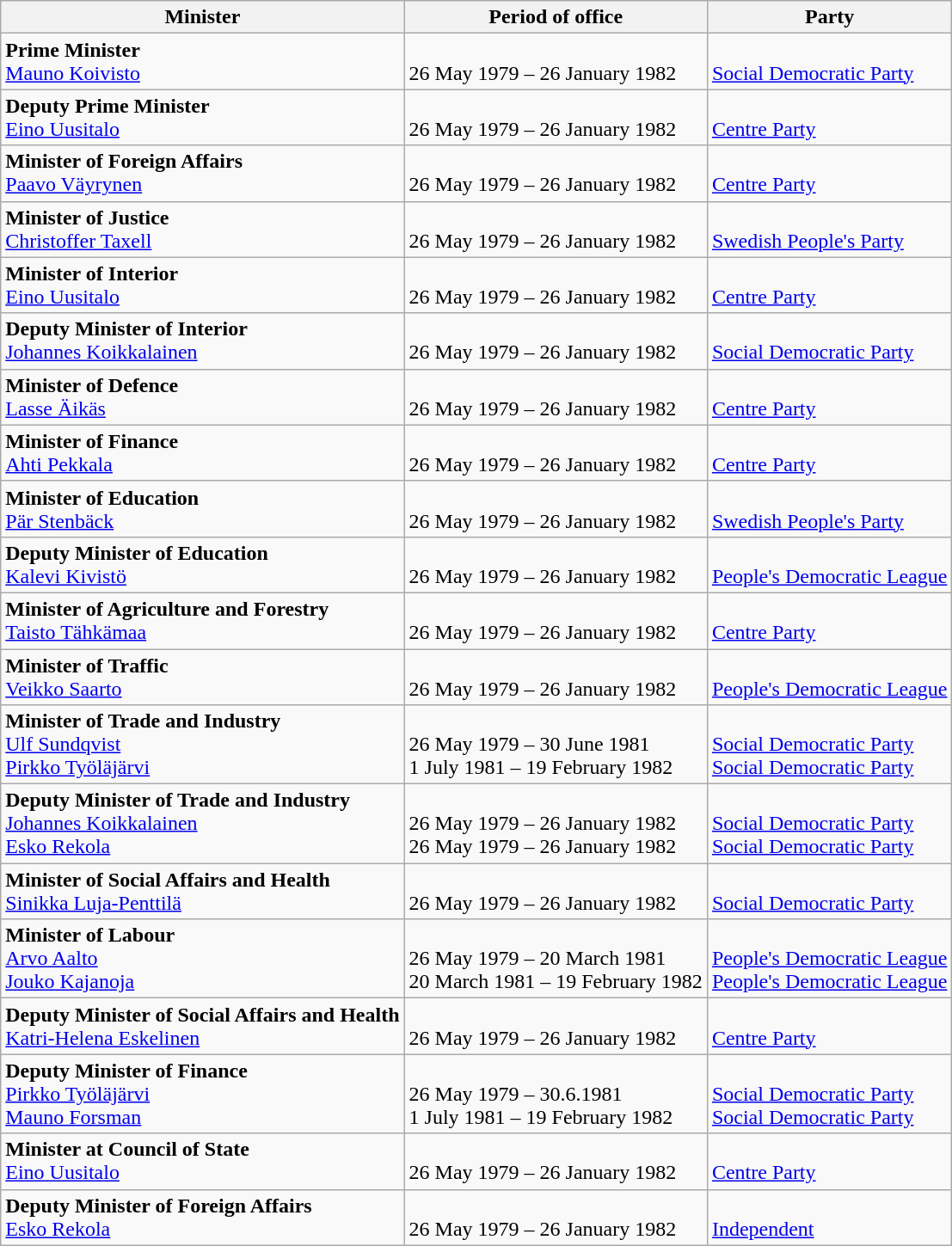<table class="wikitable">
<tr>
<th>Minister</th>
<th>Period of office</th>
<th>Party</th>
</tr>
<tr>
<td><strong>Prime Minister</strong><br><a href='#'>Mauno Koivisto</a></td>
<td><br>26 May 1979 – 26 January 1982</td>
<td><br><a href='#'>Social Democratic Party</a></td>
</tr>
<tr>
<td><strong>Deputy Prime Minister</strong><br><a href='#'>Eino Uusitalo</a></td>
<td><br>26 May 1979 – 26 January 1982</td>
<td><br><a href='#'>Centre Party</a></td>
</tr>
<tr>
<td><strong>Minister of Foreign Affairs</strong><br><a href='#'>Paavo Väyrynen</a></td>
<td><br>26 May 1979 – 26 January 1982</td>
<td><br><a href='#'>Centre Party</a></td>
</tr>
<tr>
<td><strong>Minister of Justice</strong><br><a href='#'>Christoffer Taxell</a></td>
<td><br> 26 May 1979 – 26 January 1982</td>
<td><br><a href='#'>Swedish People's Party</a></td>
</tr>
<tr>
<td><strong>Minister of  Interior</strong><br><a href='#'>Eino Uusitalo</a></td>
<td><br>26 May 1979 – 26 January 1982</td>
<td><br><a href='#'>Centre Party</a></td>
</tr>
<tr>
<td><strong>Deputy Minister of  Interior</strong><br><a href='#'>Johannes Koikkalainen</a></td>
<td><br>26 May 1979 – 26 January 1982</td>
<td><br><a href='#'>Social Democratic Party</a></td>
</tr>
<tr>
<td><strong>Minister of  Defence</strong><br><a href='#'>Lasse Äikäs</a></td>
<td><br>26 May 1979 – 26 January 1982</td>
<td><br><a href='#'>Centre Party</a></td>
</tr>
<tr>
<td><strong>Minister of  Finance</strong><br><a href='#'>Ahti Pekkala</a></td>
<td><br>26 May 1979 – 26 January 1982</td>
<td><br><a href='#'>Centre Party</a></td>
</tr>
<tr>
<td><strong>Minister of  Education</strong><br><a href='#'>Pär Stenbäck</a></td>
<td><br>26 May 1979 – 26 January 1982</td>
<td><br><a href='#'>Swedish People's Party</a></td>
</tr>
<tr>
<td><strong>Deputy Minister of  Education</strong><br><a href='#'>Kalevi Kivistö</a></td>
<td><br>26 May 1979 – 26 January 1982</td>
<td><br><a href='#'>People's Democratic League</a></td>
</tr>
<tr>
<td><strong>Minister of Agriculture and Forestry</strong><br><a href='#'>Taisto Tähkämaa</a></td>
<td><br>26 May 1979 – 26 January 1982</td>
<td><br><a href='#'>Centre Party</a></td>
</tr>
<tr>
<td><strong>Minister of Traffic</strong><br><a href='#'>Veikko Saarto</a></td>
<td><br>26 May 1979 – 26 January 1982</td>
<td><br><a href='#'>People's Democratic League</a></td>
</tr>
<tr>
<td><strong>Minister of Trade and Industry</strong><br><a href='#'>Ulf Sundqvist</a> <br><a href='#'>Pirkko Työläjärvi</a></td>
<td><br>26 May 1979 – 30 June 1981 <br>1 July 1981 – 19 February 1982</td>
<td><br><a href='#'>Social Democratic Party</a> <br><a href='#'>Social Democratic Party</a></td>
</tr>
<tr>
<td><strong>Deputy Minister of Trade and Industry</strong><br><a href='#'>Johannes Koikkalainen</a> <br><a href='#'>Esko Rekola</a></td>
<td><br>26 May 1979 – 26 January 1982 <br>26 May 1979 – 26 January 1982</td>
<td><br><a href='#'>Social Democratic Party</a> <br><a href='#'>Social Democratic Party</a></td>
</tr>
<tr>
<td><strong>Minister of Social Affairs and Health</strong><br><a href='#'>Sinikka Luja-Penttilä</a></td>
<td><br>26 May 1979 – 26 January 1982</td>
<td><br><a href='#'>Social Democratic Party</a></td>
</tr>
<tr>
<td><strong>Minister of Labour</strong><br><a href='#'>Arvo Aalto</a> <br><a href='#'>Jouko Kajanoja</a></td>
<td><br>26 May 1979 – 20 March 1981 <br>20 March 1981 – 19 February 1982</td>
<td><br><a href='#'>People's Democratic League</a> <br><a href='#'>People's Democratic League</a></td>
</tr>
<tr>
<td><strong>Deputy Minister of Social Affairs and Health</strong><br><a href='#'>Katri-Helena Eskelinen</a></td>
<td><br>26 May 1979 – 26 January 1982</td>
<td><br><a href='#'>Centre Party</a></td>
</tr>
<tr>
<td><strong>Deputy Minister of Finance </strong><br><a href='#'>Pirkko Työläjärvi</a> <br><a href='#'>Mauno Forsman</a></td>
<td><br>26 May 1979 – 30.6.1981 <br>1 July 1981 – 19 February 1982</td>
<td><br><a href='#'>Social Democratic Party</a> <br><a href='#'>Social Democratic Party</a></td>
</tr>
<tr>
<td><strong>Minister at Council of State</strong><br><a href='#'>Eino Uusitalo</a></td>
<td><br>26 May 1979 – 26 January 1982</td>
<td><br><a href='#'>Centre Party</a></td>
</tr>
<tr>
<td><strong>Deputy Minister of Foreign Affairs</strong><br><a href='#'>Esko Rekola</a></td>
<td><br>26 May 1979 – 26 January 1982</td>
<td><br><a href='#'>Independent</a></td>
</tr>
</table>
